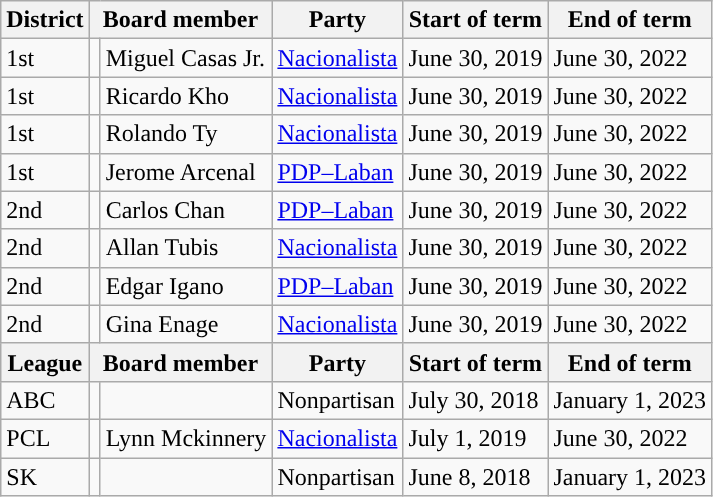<table class="wikitable">
<tr>
<th>District</th>
<th colspan="2">Board member</th>
<th>Party</th>
<th>Start of term</th>
<th>End of term</th>
</tr>
<tr>
<td>1st</td>
<td></td>
<td>Miguel Casas Jr.</td>
<td><a href='#'>Nacionalista</a></td>
<td>June 30, 2019</td>
<td>June 30, 2022</td>
</tr>
<tr>
<td>1st</td>
<td></td>
<td>Ricardo Kho</td>
<td><a href='#'>Nacionalista</a></td>
<td>June 30, 2019</td>
<td>June 30, 2022</td>
</tr>
<tr>
<td>1st</td>
<td></td>
<td>Rolando Ty</td>
<td><a href='#'>Nacionalista</a></td>
<td>June 30, 2019</td>
<td>June 30, 2022</td>
</tr>
<tr>
<td>1st</td>
<td></td>
<td>Jerome Arcenal</td>
<td><a href='#'>PDP–Laban</a></td>
<td>June 30, 2019</td>
<td>June 30, 2022</td>
</tr>
<tr>
<td>2nd</td>
<td></td>
<td>Carlos Chan</td>
<td><a href='#'>PDP–Laban</a></td>
<td>June 30, 2019</td>
<td>June 30, 2022</td>
</tr>
<tr>
<td>2nd</td>
<td></td>
<td>Allan Tubis</td>
<td><a href='#'>Nacionalista</a></td>
<td>June 30, 2019</td>
<td>June 30, 2022</td>
</tr>
<tr>
<td>2nd</td>
<td></td>
<td>Edgar Igano</td>
<td><a href='#'>PDP–Laban</a></td>
<td>June 30, 2019</td>
<td>June 30, 2022</td>
</tr>
<tr>
<td>2nd</td>
<td></td>
<td>Gina Enage</td>
<td><a href='#'>Nacionalista</a></td>
<td>June 30, 2019</td>
<td>June 30, 2022</td>
</tr>
<tr>
<th>League</th>
<th colspan="2">Board member</th>
<th>Party</th>
<th>Start of term</th>
<th>End of term</th>
</tr>
<tr>
<td>ABC</td>
<td></td>
<td></td>
<td>Nonpartisan</td>
<td>July 30, 2018</td>
<td>January 1, 2023</td>
</tr>
<tr>
<td>PCL</td>
<td></td>
<td>Lynn Mckinnery</td>
<td><a href='#'>Nacionalista</a></td>
<td>July 1, 2019</td>
<td>June 30, 2022</td>
</tr>
<tr>
<td>SK</td>
<td></td>
<td></td>
<td>Nonpartisan</td>
<td>June 8, 2018</td>
<td>January 1, 2023</td>
</tr>
</table>
